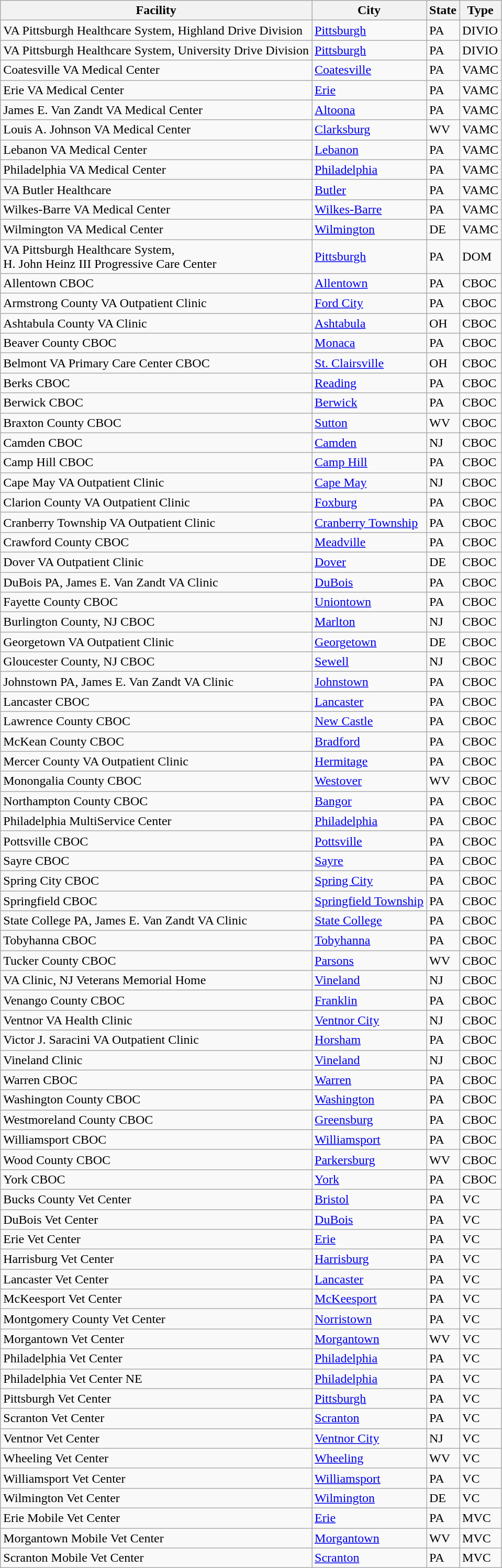<table id="VISN4" class="wikitable sortable">
<tr>
<th>Facility</th>
<th>City</th>
<th>State</th>
<th>Type</th>
</tr>
<tr>
<td>VA Pittsburgh Healthcare System, Highland Drive Division</td>
<td><a href='#'>Pittsburgh</a></td>
<td>PA</td>
<td>DIVIO</td>
</tr>
<tr>
<td>VA Pittsburgh Healthcare System, University Drive Division</td>
<td><a href='#'>Pittsburgh</a></td>
<td>PA</td>
<td>DIVIO</td>
</tr>
<tr>
<td>Coatesville VA Medical Center</td>
<td><a href='#'>Coatesville</a></td>
<td>PA</td>
<td>VAMC</td>
</tr>
<tr>
<td>Erie VA Medical Center</td>
<td><a href='#'>Erie</a></td>
<td>PA</td>
<td>VAMC</td>
</tr>
<tr>
<td>James E. Van Zandt VA Medical Center</td>
<td><a href='#'>Altoona</a></td>
<td>PA</td>
<td>VAMC</td>
</tr>
<tr>
<td>Louis A. Johnson VA Medical Center</td>
<td><a href='#'>Clarksburg</a></td>
<td>WV</td>
<td>VAMC</td>
</tr>
<tr>
<td>Lebanon VA Medical Center</td>
<td><a href='#'>Lebanon</a></td>
<td>PA</td>
<td>VAMC</td>
</tr>
<tr>
<td>Philadelphia VA Medical Center</td>
<td><a href='#'>Philadelphia</a></td>
<td>PA</td>
<td>VAMC</td>
</tr>
<tr>
<td>VA Butler Healthcare</td>
<td><a href='#'>Butler</a></td>
<td>PA</td>
<td>VAMC</td>
</tr>
<tr>
<td>Wilkes-Barre VA Medical Center</td>
<td><a href='#'>Wilkes-Barre</a></td>
<td>PA</td>
<td>VAMC</td>
</tr>
<tr>
<td>Wilmington VA Medical Center</td>
<td><a href='#'>Wilmington</a></td>
<td>DE</td>
<td>VAMC</td>
</tr>
<tr>
<td>VA Pittsburgh Healthcare System,<br>H. John Heinz III Progressive Care Center</td>
<td><a href='#'>Pittsburgh</a></td>
<td>PA</td>
<td>DOM</td>
</tr>
<tr>
<td>Allentown CBOC</td>
<td><a href='#'>Allentown</a></td>
<td>PA</td>
<td>CBOC</td>
</tr>
<tr>
<td>Armstrong County VA Outpatient Clinic</td>
<td><a href='#'>Ford City</a></td>
<td>PA</td>
<td>CBOC</td>
</tr>
<tr>
<td>Ashtabula County VA Clinic</td>
<td><a href='#'>Ashtabula</a></td>
<td>OH</td>
<td>CBOC</td>
</tr>
<tr>
<td>Beaver County CBOC</td>
<td><a href='#'>Monaca</a></td>
<td>PA</td>
<td>CBOC</td>
</tr>
<tr>
<td>Belmont VA Primary Care Center CBOC</td>
<td><a href='#'>St. Clairsville</a></td>
<td>OH</td>
<td>CBOC</td>
</tr>
<tr>
<td>Berks CBOC</td>
<td><a href='#'>Reading</a></td>
<td>PA</td>
<td>CBOC</td>
</tr>
<tr>
<td>Berwick CBOC</td>
<td><a href='#'>Berwick</a></td>
<td>PA</td>
<td>CBOC</td>
</tr>
<tr>
<td>Braxton County CBOC</td>
<td><a href='#'>Sutton</a></td>
<td>WV</td>
<td>CBOC</td>
</tr>
<tr>
<td>Camden CBOC</td>
<td><a href='#'>Camden</a></td>
<td>NJ</td>
<td>CBOC</td>
</tr>
<tr>
<td>Camp Hill CBOC</td>
<td><a href='#'>Camp Hill</a></td>
<td>PA</td>
<td>CBOC</td>
</tr>
<tr>
<td>Cape May VA Outpatient Clinic</td>
<td><a href='#'>Cape May</a></td>
<td>NJ</td>
<td>CBOC</td>
</tr>
<tr>
<td>Clarion County VA Outpatient Clinic</td>
<td><a href='#'>Foxburg</a></td>
<td>PA</td>
<td>CBOC</td>
</tr>
<tr>
<td>Cranberry Township VA Outpatient Clinic</td>
<td><a href='#'>Cranberry Township</a></td>
<td>PA</td>
<td>CBOC</td>
</tr>
<tr>
<td>Crawford County CBOC</td>
<td><a href='#'>Meadville</a></td>
<td>PA</td>
<td>CBOC</td>
</tr>
<tr>
<td>Dover VA Outpatient Clinic</td>
<td><a href='#'>Dover</a></td>
<td>DE</td>
<td>CBOC</td>
</tr>
<tr>
<td>DuBois PA, James E. Van Zandt VA Clinic</td>
<td><a href='#'>DuBois</a></td>
<td>PA</td>
<td>CBOC</td>
</tr>
<tr>
<td>Fayette County CBOC</td>
<td><a href='#'>Uniontown</a></td>
<td>PA</td>
<td>CBOC</td>
</tr>
<tr>
<td>Burlington County, NJ CBOC</td>
<td><a href='#'>Marlton</a></td>
<td>NJ</td>
<td>CBOC</td>
</tr>
<tr>
<td>Georgetown VA Outpatient Clinic</td>
<td><a href='#'>Georgetown</a></td>
<td>DE</td>
<td>CBOC</td>
</tr>
<tr>
<td>Gloucester County, NJ CBOC</td>
<td><a href='#'>Sewell</a></td>
<td>NJ</td>
<td>CBOC</td>
</tr>
<tr>
<td>Johnstown PA, James E. Van Zandt VA Clinic</td>
<td><a href='#'>Johnstown</a></td>
<td>PA</td>
<td>CBOC</td>
</tr>
<tr>
<td>Lancaster CBOC</td>
<td><a href='#'>Lancaster</a></td>
<td>PA</td>
<td>CBOC</td>
</tr>
<tr>
<td>Lawrence County CBOC</td>
<td><a href='#'>New Castle</a></td>
<td>PA</td>
<td>CBOC</td>
</tr>
<tr>
<td>McKean County CBOC</td>
<td><a href='#'>Bradford</a></td>
<td>PA</td>
<td>CBOC</td>
</tr>
<tr>
<td>Mercer County VA Outpatient Clinic</td>
<td><a href='#'>Hermitage</a></td>
<td>PA</td>
<td>CBOC</td>
</tr>
<tr>
<td>Monongalia County CBOC</td>
<td><a href='#'>Westover</a></td>
<td>WV</td>
<td>CBOC</td>
</tr>
<tr>
<td>Northampton County CBOC</td>
<td><a href='#'>Bangor</a></td>
<td>PA</td>
<td>CBOC</td>
</tr>
<tr>
<td>Philadelphia MultiService Center</td>
<td><a href='#'>Philadelphia</a></td>
<td>PA</td>
<td>CBOC</td>
</tr>
<tr>
<td>Pottsville CBOC</td>
<td><a href='#'>Pottsville</a></td>
<td>PA</td>
<td>CBOC</td>
</tr>
<tr>
<td>Sayre CBOC</td>
<td><a href='#'>Sayre</a></td>
<td>PA</td>
<td>CBOC</td>
</tr>
<tr>
<td>Spring City CBOC</td>
<td><a href='#'>Spring City</a></td>
<td>PA</td>
<td>CBOC</td>
</tr>
<tr>
<td>Springfield CBOC</td>
<td><a href='#'>Springfield Township</a></td>
<td>PA</td>
<td>CBOC</td>
</tr>
<tr>
<td>State College PA, James E. Van Zandt VA Clinic</td>
<td><a href='#'>State College</a></td>
<td>PA</td>
<td>CBOC</td>
</tr>
<tr>
<td>Tobyhanna CBOC</td>
<td><a href='#'>Tobyhanna</a></td>
<td>PA</td>
<td>CBOC</td>
</tr>
<tr>
<td>Tucker County CBOC</td>
<td><a href='#'>Parsons</a></td>
<td>WV</td>
<td>CBOC</td>
</tr>
<tr>
<td>VA Clinic, NJ Veterans Memorial Home</td>
<td><a href='#'>Vineland</a></td>
<td>NJ</td>
<td>CBOC</td>
</tr>
<tr>
<td>Venango County CBOC</td>
<td><a href='#'>Franklin</a></td>
<td>PA</td>
<td>CBOC</td>
</tr>
<tr>
<td>Ventnor VA Health Clinic</td>
<td><a href='#'>Ventnor City</a></td>
<td>NJ</td>
<td>CBOC</td>
</tr>
<tr>
<td>Victor J. Saracini VA Outpatient Clinic</td>
<td><a href='#'>Horsham</a></td>
<td>PA</td>
<td>CBOC</td>
</tr>
<tr>
<td>Vineland Clinic</td>
<td><a href='#'>Vineland</a></td>
<td>NJ</td>
<td>CBOC</td>
</tr>
<tr>
<td>Warren CBOC</td>
<td><a href='#'>Warren</a></td>
<td>PA</td>
<td>CBOC</td>
</tr>
<tr>
<td>Washington County CBOC</td>
<td><a href='#'>Washington</a></td>
<td>PA</td>
<td>CBOC</td>
</tr>
<tr>
<td>Westmoreland County CBOC</td>
<td><a href='#'>Greensburg</a></td>
<td>PA</td>
<td>CBOC</td>
</tr>
<tr>
<td>Williamsport CBOC</td>
<td><a href='#'>Williamsport</a></td>
<td>PA</td>
<td>CBOC</td>
</tr>
<tr>
<td>Wood County CBOC</td>
<td><a href='#'>Parkersburg</a></td>
<td>WV</td>
<td>CBOC</td>
</tr>
<tr>
<td>York CBOC</td>
<td><a href='#'>York</a></td>
<td>PA</td>
<td>CBOC</td>
</tr>
<tr>
<td>Bucks County Vet Center</td>
<td><a href='#'>Bristol</a></td>
<td>PA</td>
<td>VC</td>
</tr>
<tr>
<td>DuBois Vet Center</td>
<td><a href='#'>DuBois</a></td>
<td>PA</td>
<td>VC</td>
</tr>
<tr>
<td>Erie Vet Center</td>
<td><a href='#'>Erie</a></td>
<td>PA</td>
<td>VC</td>
</tr>
<tr>
<td>Harrisburg Vet Center</td>
<td><a href='#'>Harrisburg</a></td>
<td>PA</td>
<td>VC</td>
</tr>
<tr>
<td>Lancaster Vet Center</td>
<td><a href='#'>Lancaster</a></td>
<td>PA</td>
<td>VC</td>
</tr>
<tr>
<td>McKeesport Vet Center</td>
<td><a href='#'>McKeesport</a></td>
<td>PA</td>
<td>VC</td>
</tr>
<tr>
<td>Montgomery County Vet Center</td>
<td><a href='#'>Norristown</a></td>
<td>PA</td>
<td>VC</td>
</tr>
<tr>
<td>Morgantown Vet Center</td>
<td><a href='#'>Morgantown</a></td>
<td>WV</td>
<td>VC</td>
</tr>
<tr>
<td>Philadelphia Vet Center</td>
<td><a href='#'>Philadelphia</a></td>
<td>PA</td>
<td>VC</td>
</tr>
<tr>
<td>Philadelphia Vet Center NE</td>
<td><a href='#'>Philadelphia</a></td>
<td>PA</td>
<td>VC</td>
</tr>
<tr>
<td>Pittsburgh Vet Center</td>
<td><a href='#'>Pittsburgh</a></td>
<td>PA</td>
<td>VC</td>
</tr>
<tr>
<td>Scranton Vet Center</td>
<td><a href='#'>Scranton</a></td>
<td>PA</td>
<td>VC</td>
</tr>
<tr>
<td>Ventnor Vet Center</td>
<td><a href='#'>Ventnor City</a></td>
<td>NJ</td>
<td>VC</td>
</tr>
<tr>
<td>Wheeling Vet Center</td>
<td><a href='#'>Wheeling</a></td>
<td>WV</td>
<td>VC</td>
</tr>
<tr>
<td>Williamsport Vet Center</td>
<td><a href='#'>Williamsport</a></td>
<td>PA</td>
<td>VC</td>
</tr>
<tr>
<td>Wilmington Vet Center</td>
<td><a href='#'>Wilmington</a></td>
<td>DE</td>
<td>VC</td>
</tr>
<tr>
<td>Erie Mobile Vet Center</td>
<td><a href='#'>Erie</a></td>
<td>PA</td>
<td>MVC</td>
</tr>
<tr>
<td>Morgantown Mobile Vet Center</td>
<td><a href='#'>Morgantown</a></td>
<td>WV</td>
<td>MVC</td>
</tr>
<tr>
<td>Scranton Mobile Vet Center</td>
<td><a href='#'>Scranton</a></td>
<td>PA</td>
<td>MVC</td>
</tr>
</table>
